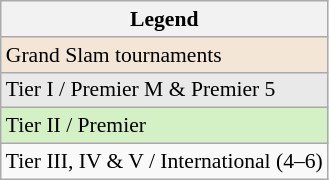<table class="wikitable" style="font-size:90%;">
<tr>
<th>Legend</th>
</tr>
<tr>
<td style="background:#f3e6d7;">Grand Slam tournaments</td>
</tr>
<tr>
<td style="background:#e9e9e9;">Tier I / Premier M & Premier 5</td>
</tr>
<tr>
<td style="background:#d4f1c5;">Tier II / Premier</td>
</tr>
<tr>
<td>Tier III, IV & V / International (4–6)</td>
</tr>
</table>
